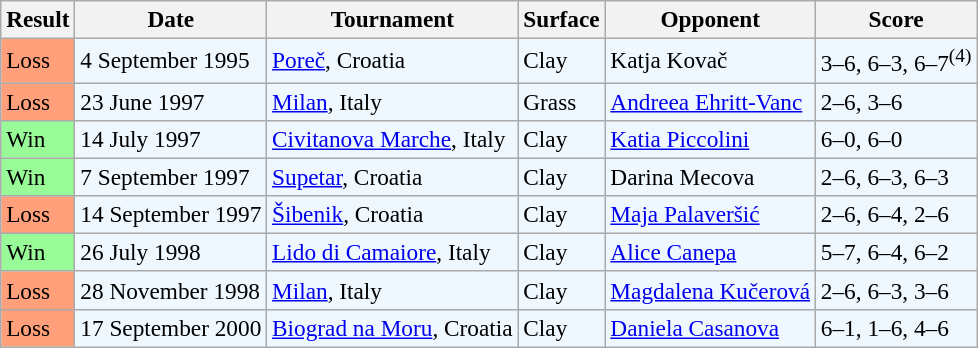<table class="sortable wikitable" style=font-size:97%>
<tr>
<th>Result</th>
<th>Date</th>
<th>Tournament</th>
<th>Surface</th>
<th>Opponent</th>
<th class="unsortable">Score</th>
</tr>
<tr bgcolor="#f0f8ff">
<td style="background:#ffa07a;">Loss</td>
<td>4 September 1995</td>
<td><a href='#'>Poreč</a>, Croatia</td>
<td>Clay</td>
<td> Katja Kovač</td>
<td>3–6, 6–3, 6–7<sup>(4)</sup></td>
</tr>
<tr bgcolor="#f0f8ff">
<td style="background:#ffa07a;">Loss</td>
<td>23 June 1997</td>
<td><a href='#'>Milan</a>, Italy</td>
<td>Grass</td>
<td> <a href='#'>Andreea Ehritt-Vanc</a></td>
<td>2–6, 3–6</td>
</tr>
<tr bgcolor="#f0f8ff">
<td style="background:#98fb98;">Win</td>
<td>14 July 1997</td>
<td><a href='#'>Civitanova Marche</a>, Italy</td>
<td>Clay</td>
<td> <a href='#'>Katia Piccolini</a></td>
<td>6–0, 6–0</td>
</tr>
<tr bgcolor="#f0f8ff">
<td style="background:#98fb98;">Win</td>
<td>7 September 1997</td>
<td><a href='#'>Supetar</a>, Croatia</td>
<td>Clay</td>
<td> Darina Mecova</td>
<td>2–6, 6–3, 6–3</td>
</tr>
<tr style="background:#f0f8ff;">
<td style="background:#ffa07a;">Loss</td>
<td>14 September 1997</td>
<td><a href='#'>Šibenik</a>, Croatia</td>
<td>Clay</td>
<td> <a href='#'>Maja Palaveršić</a></td>
<td>2–6, 6–4, 2–6</td>
</tr>
<tr bgcolor="#f0f8ff">
<td style="background:#98fb98;">Win</td>
<td>26 July 1998</td>
<td><a href='#'>Lido di Camaiore</a>, Italy</td>
<td>Clay</td>
<td> <a href='#'>Alice Canepa</a></td>
<td>5–7, 6–4, 6–2</td>
</tr>
<tr bgcolor="#f0f8ff">
<td style="background:#ffa07a;">Loss</td>
<td>28 November 1998</td>
<td><a href='#'>Milan</a>, Italy</td>
<td>Clay</td>
<td> <a href='#'>Magdalena Kučerová</a></td>
<td>2–6, 6–3, 3–6</td>
</tr>
<tr bgcolor="#f0f8ff">
<td style="background:#ffa07a;">Loss</td>
<td>17 September 2000</td>
<td><a href='#'>Biograd na Moru</a>, Croatia</td>
<td>Clay</td>
<td> <a href='#'>Daniela Casanova</a></td>
<td>6–1, 1–6, 4–6</td>
</tr>
</table>
